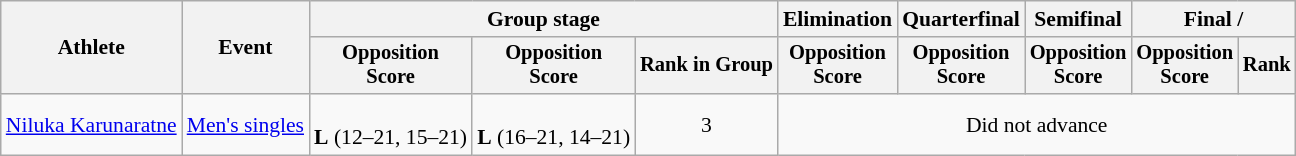<table class="wikitable" style="font-size:90%">
<tr>
<th rowspan=2>Athlete</th>
<th rowspan=2>Event</th>
<th colspan=3>Group stage</th>
<th>Elimination</th>
<th>Quarterfinal</th>
<th>Semifinal</th>
<th colspan=2>Final / </th>
</tr>
<tr style="font-size:95%">
<th>Opposition<br>Score</th>
<th>Opposition<br>Score</th>
<th>Rank in Group</th>
<th>Opposition<br>Score</th>
<th>Opposition<br>Score</th>
<th>Opposition<br>Score</th>
<th>Opposition<br>Score</th>
<th>Rank</th>
</tr>
<tr align=center>
<td align=left><a href='#'>Niluka Karunaratne</a></td>
<td align=left><a href='#'>Men's singles</a></td>
<td><br><strong>L</strong> (12–21, 15–21)</td>
<td><br><strong>L</strong> (16–21, 14–21)</td>
<td>3</td>
<td colspan=5>Did not advance</td>
</tr>
</table>
